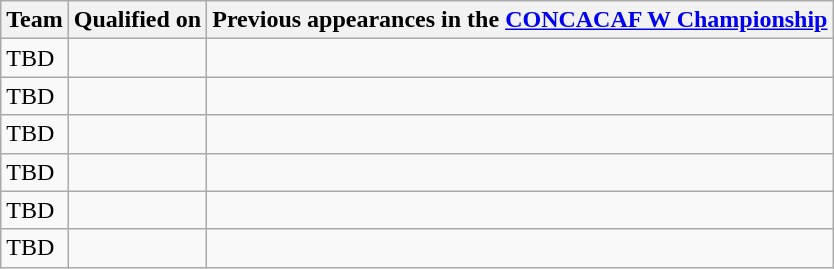<table class="wikitable sortable">
<tr>
<th>Team</th>
<th>Qualified on</th>
<th data-sort-type="number">Previous appearances in the <a href='#'>CONCACAF W Championship</a></th>
</tr>
<tr>
<td>TBD</td>
<td></td>
<td></td>
</tr>
<tr>
<td>TBD</td>
<td></td>
<td></td>
</tr>
<tr>
<td>TBD</td>
<td></td>
<td></td>
</tr>
<tr>
<td>TBD</td>
<td></td>
<td></td>
</tr>
<tr>
<td>TBD</td>
<td></td>
<td></td>
</tr>
<tr>
<td>TBD</td>
<td></td>
<td></td>
</tr>
</table>
